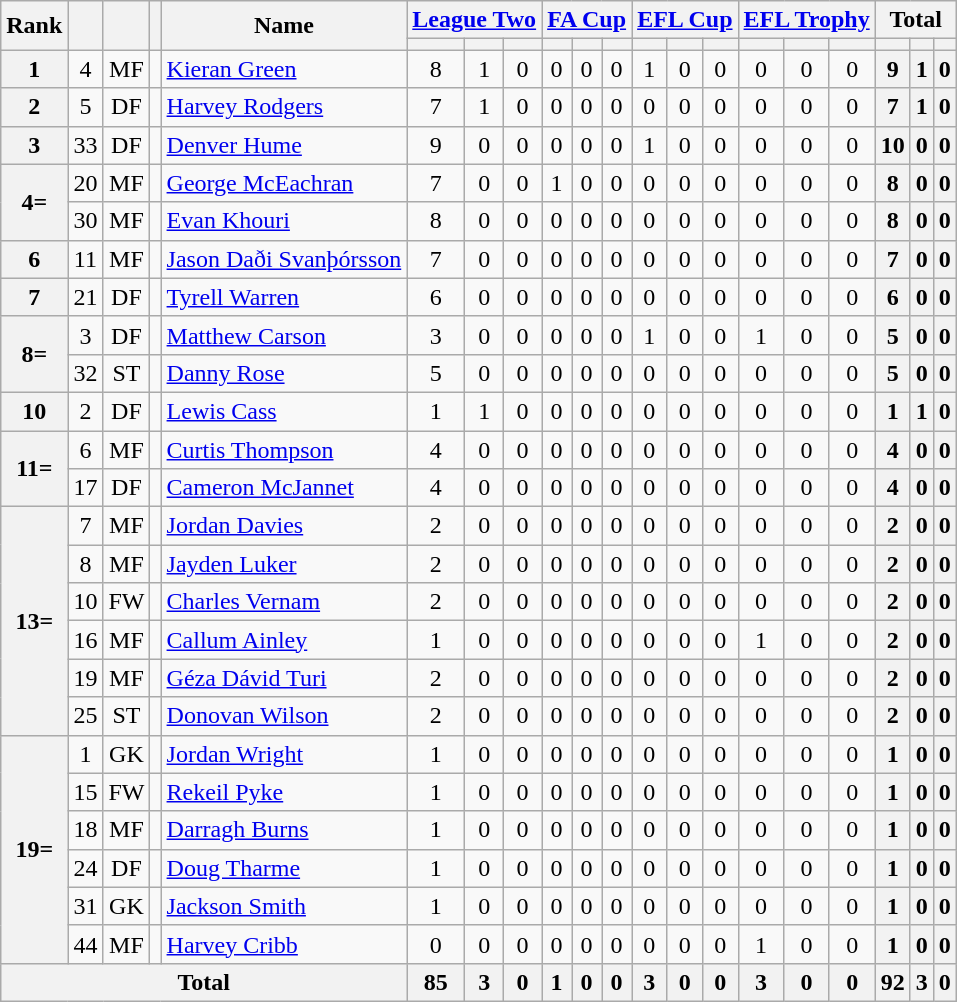<table class="wikitable sortable" style="text-align:center;">
<tr>
<th rowspan="2">Rank</th>
<th rowspan="2"></th>
<th rowspan="2"></th>
<th rowspan="2"></th>
<th rowspan="2">Name</th>
<th colspan="3"><a href='#'>League Two</a></th>
<th colspan="3"><a href='#'>FA Cup</a></th>
<th colspan="3"><a href='#'>EFL Cup</a></th>
<th colspan="3"><a href='#'>EFL Trophy</a></th>
<th colspan="3">Total</th>
</tr>
<tr>
<th></th>
<th></th>
<th></th>
<th></th>
<th></th>
<th></th>
<th></th>
<th></th>
<th></th>
<th></th>
<th></th>
<th></th>
<th></th>
<th></th>
<th></th>
</tr>
<tr>
<th rowspan="1">1</th>
<td>4</td>
<td>MF</td>
<td></td>
<td style="text-align:left;" data-sort-value="Green, Kieran"><a href='#'>Kieran Green</a></td>
<td>8</td>
<td>1</td>
<td>0</td>
<td>0</td>
<td>0</td>
<td>0</td>
<td>1</td>
<td>0</td>
<td>0</td>
<td>0</td>
<td>0</td>
<td>0</td>
<th>9</th>
<th>1</th>
<th>0</th>
</tr>
<tr>
<th rowspan="1">2</th>
<td>5</td>
<td>DF</td>
<td></td>
<td style="text-align:left;" data-sort-value="Rodgers, Harvey"><a href='#'>Harvey Rodgers</a></td>
<td>7</td>
<td>1</td>
<td>0</td>
<td>0</td>
<td>0</td>
<td>0</td>
<td>0</td>
<td>0</td>
<td>0</td>
<td>0</td>
<td>0</td>
<td>0</td>
<th>7</th>
<th>1</th>
<th>0</th>
</tr>
<tr>
<th rowspan="1">3</th>
<td>33</td>
<td>DF</td>
<td></td>
<td style="text-align:left;" data-sort-value="Hume, Denver"><a href='#'>Denver Hume</a></td>
<td>9</td>
<td>0</td>
<td>0</td>
<td>0</td>
<td>0</td>
<td>0</td>
<td>1</td>
<td>0</td>
<td>0</td>
<td>0</td>
<td>0</td>
<td>0</td>
<th>10</th>
<th>0</th>
<th>0</th>
</tr>
<tr>
<th rowspan="2">4=</th>
<td>20</td>
<td>MF</td>
<td></td>
<td style="text-align:left;" data-sort-value="McEachran, George"><a href='#'>George McEachran</a></td>
<td>7</td>
<td>0</td>
<td>0</td>
<td>1</td>
<td>0</td>
<td>0</td>
<td>0</td>
<td>0</td>
<td>0</td>
<td>0</td>
<td>0</td>
<td>0</td>
<th>8</th>
<th>0</th>
<th>0</th>
</tr>
<tr>
<td>30</td>
<td>MF</td>
<td></td>
<td style="text-align:left;" data-sort-value="Khouri, Evan"><a href='#'>Evan Khouri</a></td>
<td>8</td>
<td>0</td>
<td>0</td>
<td>0</td>
<td>0</td>
<td>0</td>
<td>0</td>
<td>0</td>
<td>0</td>
<td>0</td>
<td>0</td>
<td>0</td>
<th>8</th>
<th>0</th>
<th>0</th>
</tr>
<tr>
<th rowspan="1">6</th>
<td>11</td>
<td>MF</td>
<td></td>
<td style="text-align:left;" data-sort-value="Svanþórsson, Jason"><a href='#'>Jason Daði Svanþórsson</a></td>
<td>7</td>
<td>0</td>
<td>0</td>
<td>0</td>
<td>0</td>
<td>0</td>
<td>0</td>
<td>0</td>
<td>0</td>
<td>0</td>
<td>0</td>
<td>0</td>
<th>7</th>
<th>0</th>
<th>0</th>
</tr>
<tr>
<th rowspan="1">7</th>
<td>21</td>
<td>DF</td>
<td></td>
<td style="text-align:left;" data-sort-value="Warren, Tyrell"><a href='#'>Tyrell Warren</a></td>
<td>6</td>
<td>0</td>
<td>0</td>
<td>0</td>
<td>0</td>
<td>0</td>
<td>0</td>
<td>0</td>
<td>0</td>
<td>0</td>
<td>0</td>
<td>0</td>
<th>6</th>
<th>0</th>
<th>0</th>
</tr>
<tr>
<th rowspan="2">8=</th>
<td>3</td>
<td>DF</td>
<td></td>
<td style="text-align:left;" data-sort-value="Carson, Matthew"><a href='#'>Matthew Carson</a></td>
<td>3</td>
<td>0</td>
<td>0</td>
<td>0</td>
<td>0</td>
<td>0</td>
<td>1</td>
<td>0</td>
<td>0</td>
<td>1</td>
<td>0</td>
<td>0</td>
<th>5</th>
<th>0</th>
<th>0</th>
</tr>
<tr>
<td>32</td>
<td>ST</td>
<td></td>
<td style="text-align:left;" data-sort-value="Rose, Danny"><a href='#'>Danny Rose</a></td>
<td>5</td>
<td>0</td>
<td>0</td>
<td>0</td>
<td>0</td>
<td>0</td>
<td>0</td>
<td>0</td>
<td>0</td>
<td>0</td>
<td>0</td>
<td>0</td>
<th>5</th>
<th>0</th>
<th>0</th>
</tr>
<tr>
<th rowspan="1">10</th>
<td>2</td>
<td>DF</td>
<td></td>
<td style="text-align:left;" data-sort-value="Cass, Lewis"><a href='#'>Lewis Cass</a></td>
<td>1</td>
<td>1</td>
<td>0</td>
<td>0</td>
<td>0</td>
<td>0</td>
<td>0</td>
<td>0</td>
<td>0</td>
<td>0</td>
<td>0</td>
<td>0</td>
<th>1</th>
<th>1</th>
<th>0</th>
</tr>
<tr>
<th rowspan="2">11=</th>
<td>6</td>
<td>MF</td>
<td></td>
<td style="text-align:left;" data-sort-value="Thompson, Curtis"><a href='#'>Curtis Thompson</a></td>
<td>4</td>
<td>0</td>
<td>0</td>
<td>0</td>
<td>0</td>
<td>0</td>
<td>0</td>
<td>0</td>
<td>0</td>
<td>0</td>
<td>0</td>
<td>0</td>
<th>4</th>
<th>0</th>
<th>0</th>
</tr>
<tr>
<td>17</td>
<td>DF</td>
<td></td>
<td style="text-align:left;" data-sort-value="McJannet, Cameron"><a href='#'>Cameron McJannet</a></td>
<td>4</td>
<td>0</td>
<td>0</td>
<td>0</td>
<td>0</td>
<td>0</td>
<td>0</td>
<td>0</td>
<td>0</td>
<td>0</td>
<td>0</td>
<td>0</td>
<th>4</th>
<th>0</th>
<th>0</th>
</tr>
<tr>
<th rowspan="6">13=</th>
<td>7</td>
<td>MF</td>
<td></td>
<td style="text-align:left;" data-sort-value="Davies, Jordan"><a href='#'>Jordan Davies</a></td>
<td>2</td>
<td>0</td>
<td>0</td>
<td>0</td>
<td>0</td>
<td>0</td>
<td>0</td>
<td>0</td>
<td>0</td>
<td>0</td>
<td>0</td>
<td>0</td>
<th>2</th>
<th>0</th>
<th>0</th>
</tr>
<tr>
<td>8</td>
<td>MF</td>
<td></td>
<td style="text-align:left;" data-sort-value="Luker, Jayden"><a href='#'>Jayden Luker</a></td>
<td>2</td>
<td>0</td>
<td>0</td>
<td>0</td>
<td>0</td>
<td>0</td>
<td>0</td>
<td>0</td>
<td>0</td>
<td>0</td>
<td>0</td>
<td>0</td>
<th>2</th>
<th>0</th>
<th>0</th>
</tr>
<tr>
<td>10</td>
<td>FW</td>
<td></td>
<td style="text-align:left;" data-sort-value="Vernam, Charles"><a href='#'>Charles Vernam</a></td>
<td>2</td>
<td>0</td>
<td>0</td>
<td>0</td>
<td>0</td>
<td>0</td>
<td>0</td>
<td>0</td>
<td>0</td>
<td>0</td>
<td>0</td>
<td>0</td>
<th>2</th>
<th>0</th>
<th>0</th>
</tr>
<tr>
<td>16</td>
<td>MF</td>
<td></td>
<td style="text-align:left;" data-sort-value="Ainley, Callum"><a href='#'>Callum Ainley</a></td>
<td>1</td>
<td>0</td>
<td>0</td>
<td>0</td>
<td>0</td>
<td>0</td>
<td>0</td>
<td>0</td>
<td>0</td>
<td>1</td>
<td>0</td>
<td>0</td>
<th>2</th>
<th>0</th>
<th>0</th>
</tr>
<tr>
<td>19</td>
<td>MF</td>
<td></td>
<td style="text-align:left;" data-sort-value="Turi, Géza Dávid"><a href='#'>Géza Dávid Turi</a></td>
<td>2</td>
<td>0</td>
<td>0</td>
<td>0</td>
<td>0</td>
<td>0</td>
<td>0</td>
<td>0</td>
<td>0</td>
<td>0</td>
<td>0</td>
<td>0</td>
<th>2</th>
<th>0</th>
<th>0</th>
</tr>
<tr>
<td>25</td>
<td>ST</td>
<td></td>
<td style="text-align:left;" data-sort-value="Wilson, Donovan"><a href='#'>Donovan Wilson</a></td>
<td>2</td>
<td>0</td>
<td>0</td>
<td>0</td>
<td>0</td>
<td>0</td>
<td>0</td>
<td>0</td>
<td>0</td>
<td>0</td>
<td>0</td>
<td>0</td>
<th>2</th>
<th>0</th>
<th>0</th>
</tr>
<tr>
<th rowspan="6">19=</th>
<td>1</td>
<td>GK</td>
<td></td>
<td style="text-align:left;" data-sort-value="Wright, Jordan"><a href='#'>Jordan Wright</a></td>
<td>1</td>
<td>0</td>
<td>0</td>
<td>0</td>
<td>0</td>
<td>0</td>
<td>0</td>
<td>0</td>
<td>0</td>
<td>0</td>
<td>0</td>
<td>0</td>
<th>1</th>
<th>0</th>
<th>0</th>
</tr>
<tr>
<td>15</td>
<td>FW</td>
<td></td>
<td style="text-align:left;" data-sort-value="Pyke, Rekeil"><a href='#'>Rekeil Pyke</a></td>
<td>1</td>
<td>0</td>
<td>0</td>
<td>0</td>
<td>0</td>
<td>0</td>
<td>0</td>
<td>0</td>
<td>0</td>
<td>0</td>
<td>0</td>
<td>0</td>
<th>1</th>
<th>0</th>
<th>0</th>
</tr>
<tr>
<td>18</td>
<td>MF</td>
<td></td>
<td style="text-align:left;" data-sort-value="Burns, Darragh"><a href='#'>Darragh Burns</a></td>
<td>1</td>
<td>0</td>
<td>0</td>
<td>0</td>
<td>0</td>
<td>0</td>
<td>0</td>
<td>0</td>
<td>0</td>
<td>0</td>
<td>0</td>
<td>0</td>
<th>1</th>
<th>0</th>
<th>0</th>
</tr>
<tr>
<td>24</td>
<td>DF</td>
<td></td>
<td style="text-align:left;" data-sort-value="Tharme, Doug"><a href='#'>Doug Tharme</a></td>
<td>1</td>
<td>0</td>
<td>0</td>
<td>0</td>
<td>0</td>
<td>0</td>
<td>0</td>
<td>0</td>
<td>0</td>
<td>0</td>
<td>0</td>
<td>0</td>
<th>1</th>
<th>0</th>
<th>0</th>
</tr>
<tr>
<td>31</td>
<td>GK</td>
<td></td>
<td style="text-align:left;" data-sort-value="Smith, Jackson"><a href='#'>Jackson Smith</a></td>
<td>1</td>
<td>0</td>
<td>0</td>
<td>0</td>
<td>0</td>
<td>0</td>
<td>0</td>
<td>0</td>
<td>0</td>
<td>0</td>
<td>0</td>
<td>0</td>
<th>1</th>
<th>0</th>
<th>0</th>
</tr>
<tr>
<td>44</td>
<td>MF</td>
<td></td>
<td style="text-align:left;" data-sort-value="Cribb, Harvey"><a href='#'>Harvey Cribb</a></td>
<td>0</td>
<td>0</td>
<td>0</td>
<td>0</td>
<td>0</td>
<td>0</td>
<td>0</td>
<td>0</td>
<td>0</td>
<td>1</td>
<td>0</td>
<td>0</td>
<th>1</th>
<th>0</th>
<th>0</th>
</tr>
<tr>
<th colspan="5">Total</th>
<th>85</th>
<th>3</th>
<th>0</th>
<th>1</th>
<th>0</th>
<th>0</th>
<th>3</th>
<th>0</th>
<th>0</th>
<th>3</th>
<th>0</th>
<th>0</th>
<th>92</th>
<th>3</th>
<th>0</th>
</tr>
</table>
